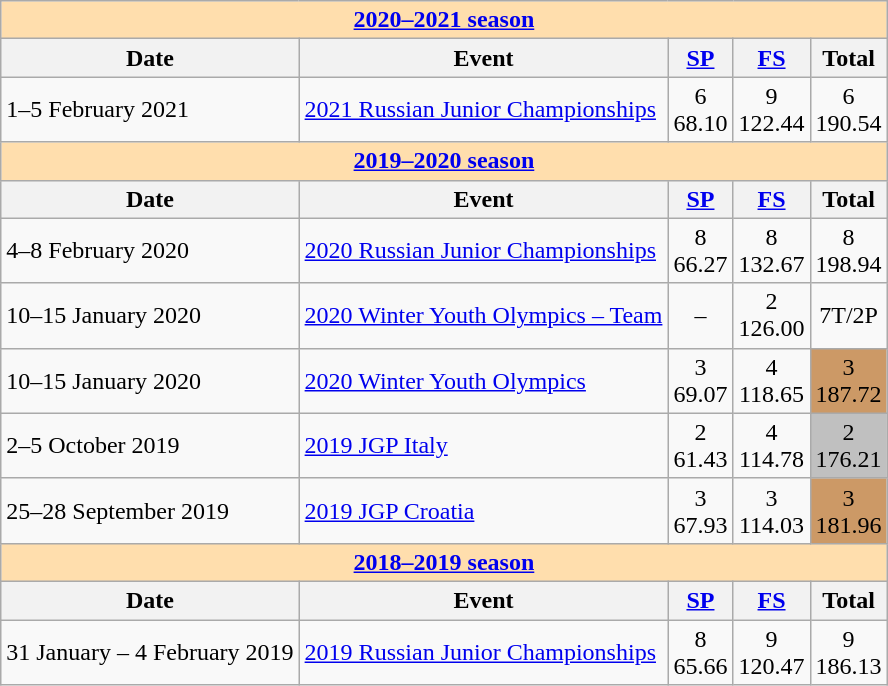<table class="wikitable">
<tr>
<td style="background-color: #ffdead; " colspan=5 align=center><a href='#'><strong>2020–2021 season</strong></a></td>
</tr>
<tr>
<th>Date</th>
<th>Event</th>
<th><a href='#'>SP</a></th>
<th><a href='#'>FS</a></th>
<th>Total</th>
</tr>
<tr>
<td>1–5 February 2021</td>
<td><a href='#'>2021 Russian Junior Championships</a></td>
<td align=center>6 <br> 68.10</td>
<td align=center>9 <br> 122.44</td>
<td align=center>6 <br> 190.54</td>
</tr>
<tr>
<td style="background-color: #ffdead; " colspan=5 align=center><a href='#'><strong>2019–2020 season</strong></a></td>
</tr>
<tr>
<th>Date</th>
<th>Event</th>
<th><a href='#'>SP</a></th>
<th><a href='#'>FS</a></th>
<th>Total</th>
</tr>
<tr>
<td>4–8 February 2020</td>
<td><a href='#'>2020 Russian Junior Championships</a></td>
<td align=center>8 <br> 66.27</td>
<td align=center>8 <br> 132.67</td>
<td align=center>8 <br> 198.94</td>
</tr>
<tr>
<td>10–15 January 2020</td>
<td><a href='#'>2020 Winter Youth Olympics – Team</a></td>
<td align=center>–</td>
<td align=center>2 <br> 126.00</td>
<td align=center>7T/2P</td>
</tr>
<tr>
<td>10–15 January 2020</td>
<td><a href='#'>2020 Winter Youth Olympics</a></td>
<td align=center>3 <br> 69.07</td>
<td align=center>4 <br> 118.65</td>
<td align=center bgcolor=cc9966>3 <br> 187.72</td>
</tr>
<tr>
<td>2–5 October 2019</td>
<td><a href='#'>2019 JGP Italy</a></td>
<td align=center>2 <br> 61.43</td>
<td align=center>4 <br> 114.78</td>
<td align=center bgcolor=silver>2 <br> 176.21</td>
</tr>
<tr>
<td>25–28 September 2019</td>
<td><a href='#'>2019 JGP Croatia</a></td>
<td align=center>3 <br> 67.93</td>
<td align=center>3 <br> 114.03</td>
<td align=center bgcolor=cc9966>3 <br> 181.96</td>
</tr>
<tr>
<td style="background-color: #ffdead; " colspan=5 align=center><a href='#'><strong>2018–2019 season</strong></a></td>
</tr>
<tr>
<th>Date</th>
<th>Event</th>
<th><a href='#'>SP</a></th>
<th><a href='#'>FS</a></th>
<th>Total</th>
</tr>
<tr>
<td>31 January – 4 February 2019</td>
<td><a href='#'>2019 Russian Junior Championships</a></td>
<td align=center>8 <br> 65.66</td>
<td align=center>9 <br> 120.47</td>
<td align=center>9 <br> 186.13</td>
</tr>
</table>
